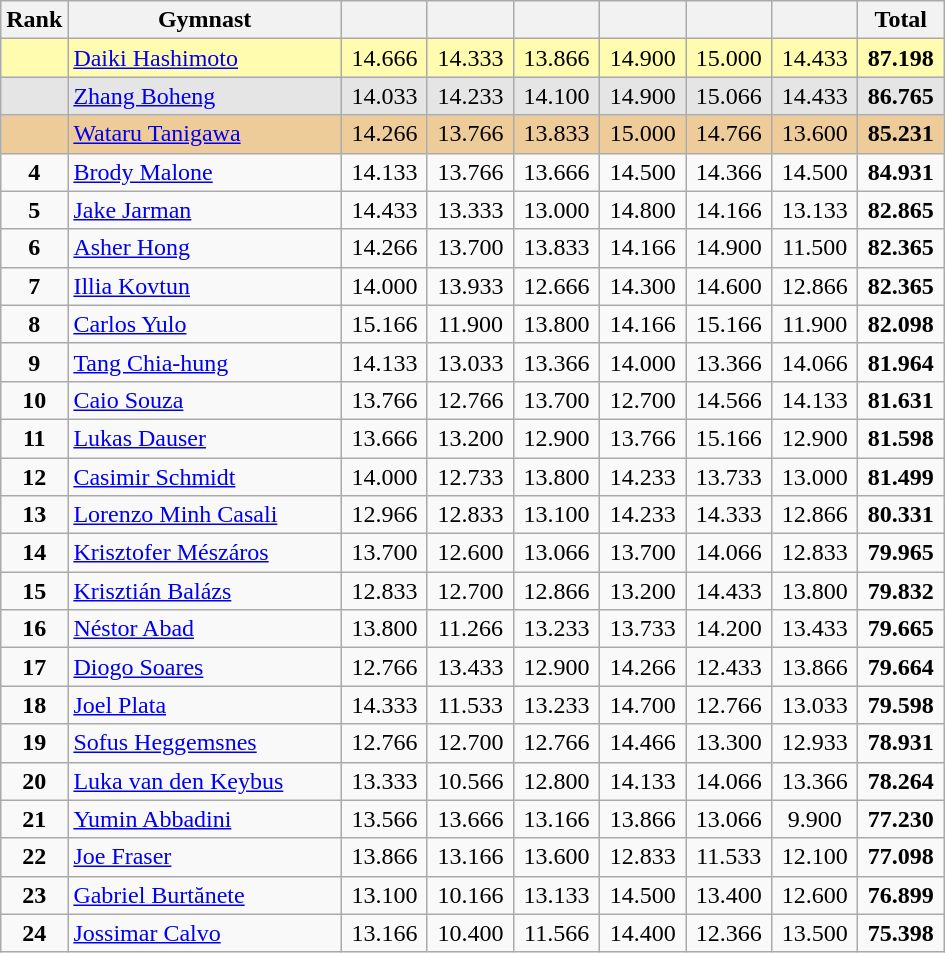<table class="wikitable sortable" style="text-align:center; font-size:100%">
<tr>
<th scope="col" style="width:15px;">Rank</th>
<th scope="col" style="width:175px;">Gymnast</th>
<th scope="col" style="width:50px;"></th>
<th scope="col" style="width:50px;"></th>
<th scope="col" style="width:50px;"></th>
<th scope="col" style="width:50px;"></th>
<th scope="col" style="width:50px;"></th>
<th scope="col" style="width:50px;"></th>
<th scope="col" style="width:50px;">Total</th>
</tr>
<tr style="background:#fffcaf;">
<td style="text-align:center" scope="row"><strong></strong></td>
<td style="text-align:left;"> <a href='#'>Daiki Hashimoto</a></td>
<td>14.666</td>
<td>14.333</td>
<td>13.866</td>
<td>14.900</td>
<td>15.000</td>
<td>14.433</td>
<td><strong>87.198</strong></td>
</tr>
<tr style="background:#e5e5e5;">
<td style="text-align:center" scope="row"><strong></strong></td>
<td style="text-align:left;"> <a href='#'>Zhang Boheng</a></td>
<td>14.033</td>
<td>14.233</td>
<td>14.100</td>
<td>14.900</td>
<td>15.066</td>
<td>14.433</td>
<td><strong>86.765</strong></td>
</tr>
<tr style="background:#ec9;">
<td style="text-align:center" scope="row"><strong></strong></td>
<td style="text-align:left;"> <a href='#'>Wataru Tanigawa</a></td>
<td>14.266</td>
<td>13.766</td>
<td>13.833</td>
<td>15.000</td>
<td>14.766</td>
<td>13.600</td>
<td><strong>85.231</strong></td>
</tr>
<tr>
<td scope="row" style="text-align:center;"><strong>4</strong></td>
<td style="text-align:left;"> <a href='#'>Brody Malone</a></td>
<td>14.133</td>
<td>13.766</td>
<td>13.666</td>
<td>14.500</td>
<td>14.366</td>
<td>14.500</td>
<td><strong>84.931</strong></td>
</tr>
<tr>
<td scope="row" style="text-align:center;"><strong>5</strong></td>
<td style="text-align:left;"> <a href='#'>Jake Jarman</a></td>
<td>14.433</td>
<td>13.333</td>
<td>13.000</td>
<td>14.800</td>
<td>14.166</td>
<td>13.133</td>
<td><strong>82.865</strong></td>
</tr>
<tr>
<td scope="row" style="text-align:center;"><strong>6</strong></td>
<td style="text-align:left;"> <a href='#'>Asher Hong</a></td>
<td>14.266</td>
<td>13.700</td>
<td>13.833</td>
<td>14.166</td>
<td>14.900</td>
<td>11.500</td>
<td><strong>82.365</strong></td>
</tr>
<tr>
<td scope="row" style="text-align:center;"><strong>7</strong></td>
<td style="text-align:left;"> <a href='#'>Illia Kovtun</a></td>
<td>14.000</td>
<td>13.933</td>
<td>12.666</td>
<td>14.300</td>
<td>14.600</td>
<td>12.866</td>
<td><strong>82.365</strong></td>
</tr>
<tr>
<td scope="row" style="text-align:center;"><strong>8</strong></td>
<td style="text-align:left;"> <a href='#'>Carlos Yulo</a></td>
<td>15.166</td>
<td>11.900</td>
<td>13.800</td>
<td>14.166</td>
<td>15.166</td>
<td>11.900</td>
<td><strong>82.098</strong></td>
</tr>
<tr>
<td scope="row" style="text-align:center;"><strong>9</strong></td>
<td style="text-align:left;"> <a href='#'>Tang Chia-hung</a></td>
<td>14.133</td>
<td>13.033</td>
<td>13.366</td>
<td>14.000</td>
<td>13.366</td>
<td>14.066</td>
<td><strong>81.964</strong></td>
</tr>
<tr>
<td scope="row" style="text-align:center;"><strong>10</strong></td>
<td style="text-align:left;"> <a href='#'>Caio Souza</a></td>
<td>13.766</td>
<td>12.766</td>
<td>13.700</td>
<td>12.700</td>
<td>14.566</td>
<td>14.133</td>
<td><strong>81.631</strong></td>
</tr>
<tr>
<td scope="row" style="text-align:center;"><strong>11</strong></td>
<td style="text-align:left;"> <a href='#'>Lukas Dauser</a></td>
<td>13.666</td>
<td>13.200</td>
<td>12.900</td>
<td>13.766</td>
<td>15.166</td>
<td>12.900</td>
<td><strong>81.598</strong></td>
</tr>
<tr>
<td scope="row" style="text-align:center;"><strong>12</strong></td>
<td style="text-align:left;"> <a href='#'>Casimir Schmidt</a></td>
<td>14.000</td>
<td>12.733</td>
<td>13.800</td>
<td>14.233</td>
<td>13.733</td>
<td>13.000</td>
<td><strong>81.499</strong></td>
</tr>
<tr>
<td scope="row" style="text-align:center;"><strong>13</strong></td>
<td style="text-align:left;"> <a href='#'>Lorenzo Minh Casali</a></td>
<td>12.966</td>
<td>12.833</td>
<td>13.100</td>
<td>14.233</td>
<td>14.333</td>
<td>12.866</td>
<td><strong>80.331</strong></td>
</tr>
<tr>
<td scope="row" style="text-align:center;"><strong>14</strong></td>
<td style="text-align:left;"> <a href='#'>Krisztofer Mészáros</a></td>
<td>13.700</td>
<td>12.600</td>
<td>13.066</td>
<td>13.700</td>
<td>14.066</td>
<td>12.833</td>
<td><strong>79.965</strong></td>
</tr>
<tr>
<td scope="row" style="text-align:center;"><strong>15</strong></td>
<td style="text-align:left;"> <a href='#'>Krisztián Balázs</a></td>
<td>12.833</td>
<td>12.700</td>
<td>12.866</td>
<td>13.200</td>
<td>14.433</td>
<td>13.800</td>
<td><strong>79.832</strong></td>
</tr>
<tr>
<td scope="row" style="text-align:center;"><strong>16</strong></td>
<td style="text-align:left;"> <a href='#'>Néstor Abad</a></td>
<td>13.800</td>
<td>11.266</td>
<td>13.233</td>
<td>13.733</td>
<td>14.200</td>
<td>13.433</td>
<td><strong>79.665</strong></td>
</tr>
<tr>
<td scope="row" style="text-align:center;"><strong>17</strong></td>
<td style="text-align:left;"> <a href='#'>Diogo Soares</a></td>
<td>12.766</td>
<td>13.433</td>
<td>12.900</td>
<td>14.266</td>
<td>12.433</td>
<td>13.866</td>
<td><strong>79.664</strong></td>
</tr>
<tr>
<td scope="row" style="text-align:center;"><strong>18</strong></td>
<td style="text-align:left;"> <a href='#'>Joel Plata</a></td>
<td>14.333</td>
<td>11.533</td>
<td>13.233</td>
<td>14.700</td>
<td>12.766</td>
<td>13.033</td>
<td><strong>79.598</strong></td>
</tr>
<tr>
<td scope="row" style="text-align:center;"><strong>19</strong></td>
<td style="text-align:left;"> <a href='#'>Sofus Heggemsnes</a></td>
<td>12.766</td>
<td>12.700</td>
<td>12.766</td>
<td>14.466</td>
<td>13.300</td>
<td>12.933</td>
<td><strong>78.931</strong></td>
</tr>
<tr>
<td scope="row" style="text-align:center;"><strong>20</strong></td>
<td style="text-align:left;"> <a href='#'>Luka van den Keybus</a></td>
<td>13.333</td>
<td>10.566</td>
<td>12.800</td>
<td>14.133</td>
<td>14.066</td>
<td>13.366</td>
<td><strong>78.264</strong></td>
</tr>
<tr>
<td scope="row" style="text-align:center;"><strong>21</strong></td>
<td style="text-align:left;"> <a href='#'>Yumin Abbadini</a></td>
<td>13.566</td>
<td>13.666</td>
<td>13.166</td>
<td>13.866</td>
<td>13.066</td>
<td>9.900</td>
<td><strong>77.230</strong></td>
</tr>
<tr>
<td scope="row" style="text-align:center;"><strong>22</strong></td>
<td style="text-align:left;"> <a href='#'>Joe Fraser</a></td>
<td>13.866</td>
<td>13.166</td>
<td>13.600</td>
<td>12.833</td>
<td>11.533</td>
<td>12.100</td>
<td><strong>77.098</strong></td>
</tr>
<tr>
<td scope="row" style="text-align:center;"><strong>23</strong></td>
<td style="text-align:left;"> <a href='#'>Gabriel Burtănete</a></td>
<td>13.100</td>
<td>10.166</td>
<td>13.133</td>
<td>14.500</td>
<td>13.400</td>
<td>12.600</td>
<td><strong>76.899</strong></td>
</tr>
<tr>
<td scope="row" style="text-align:center;"><strong>24</strong></td>
<td style="text-align:left;"> <a href='#'>Jossimar Calvo</a></td>
<td>13.166</td>
<td>10.400</td>
<td>11.566</td>
<td>14.400</td>
<td>12.366</td>
<td>13.500</td>
<td><strong>75.398</strong></td>
</tr>
</table>
